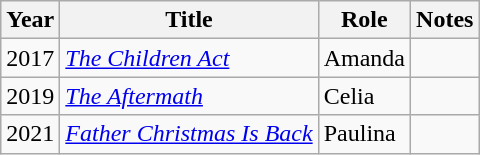<table class = "wikitable sortable">
<tr>
<th>Year</th>
<th>Title</th>
<th>Role</th>
<th class = "unsortable">Notes</th>
</tr>
<tr>
<td>2017</td>
<td><em><a href='#'>The Children Act</a></em></td>
<td>Amanda</td>
<td></td>
</tr>
<tr>
<td>2019</td>
<td><em><a href='#'>The Aftermath</a></em></td>
<td>Celia</td>
<td></td>
</tr>
<tr>
<td>2021</td>
<td><em><a href='#'>Father Christmas Is Back</a></em></td>
<td>Paulina</td>
<td></td>
</tr>
</table>
